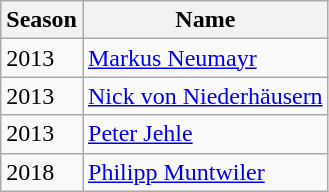<table class="wikitable">
<tr>
<th>Season</th>
<th>Name</th>
</tr>
<tr>
<td>2013</td>
<td> <a href='#'>Markus Neumayr</a></td>
</tr>
<tr>
<td>2013</td>
<td> <a href='#'>Nick von Niederhäusern</a></td>
</tr>
<tr>
<td>2013</td>
<td> <a href='#'>Peter Jehle</a></td>
</tr>
<tr>
<td>2018</td>
<td> <a href='#'>Philipp Muntwiler</a></td>
</tr>
</table>
